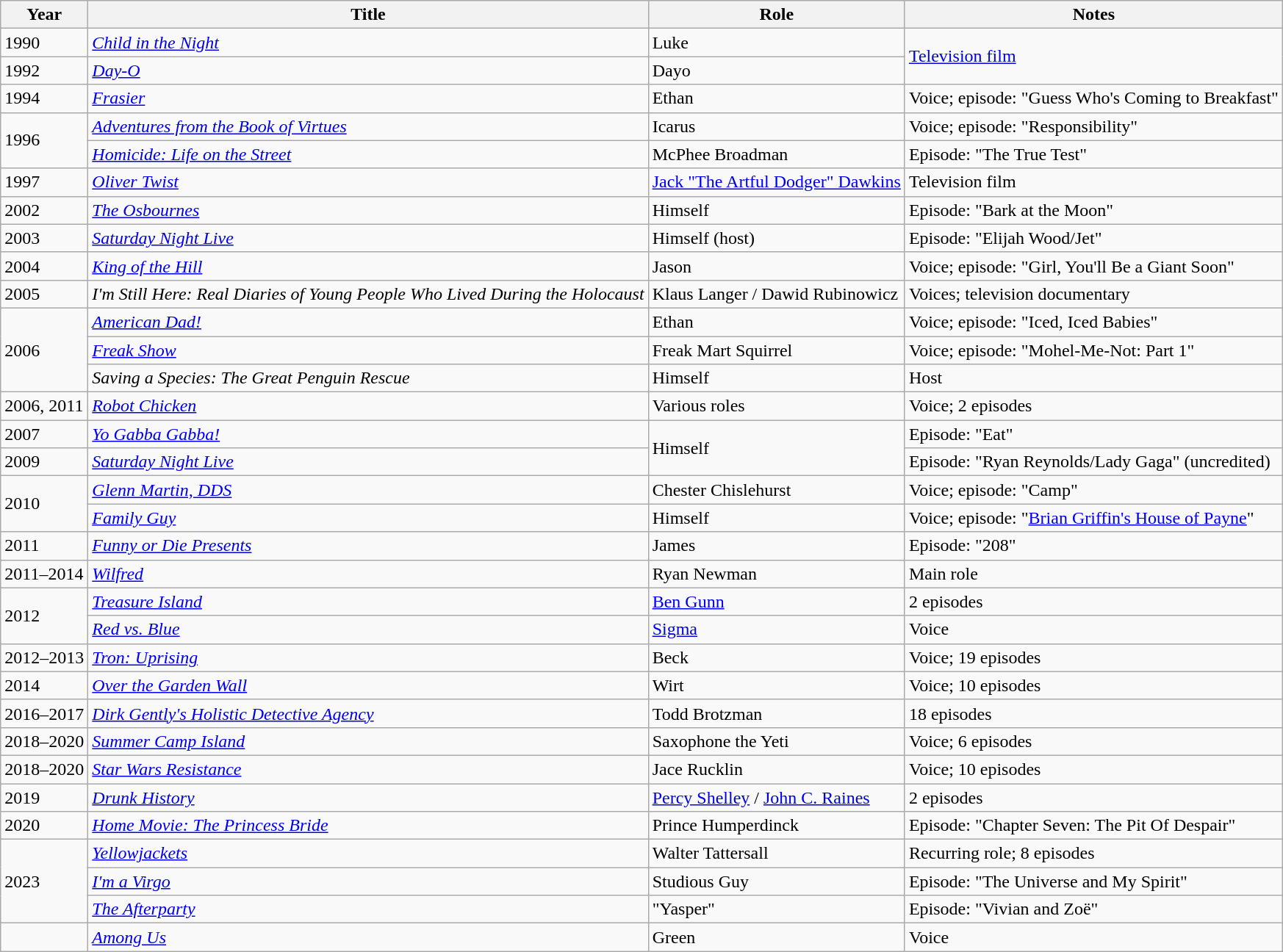<table class="wikitable sortable">
<tr>
<th>Year</th>
<th>Title</th>
<th>Role</th>
<th class=unsortable>Notes</th>
</tr>
<tr>
<td>1990</td>
<td><em><a href='#'>Child in the Night</a></em></td>
<td>Luke</td>
<td rowspan="2"><a href='#'>Television film</a></td>
</tr>
<tr>
<td>1992</td>
<td><em><a href='#'>Day-O</a></em></td>
<td>Dayo</td>
</tr>
<tr>
<td>1994</td>
<td><em><a href='#'>Frasier</a></em></td>
<td>Ethan</td>
<td>Voice; episode: "Guess Who's Coming to Breakfast"</td>
</tr>
<tr>
<td rowspan="2">1996</td>
<td><em><a href='#'>Adventures from the Book of Virtues</a></em></td>
<td>Icarus</td>
<td>Voice; episode: "Responsibility"</td>
</tr>
<tr>
<td><em><a href='#'>Homicide: Life on the Street</a></em></td>
<td>McPhee Broadman</td>
<td>Episode: "The True Test"</td>
</tr>
<tr>
<td>1997</td>
<td><em><a href='#'>Oliver Twist</a></em></td>
<td><a href='#'>Jack "The Artful Dodger" Dawkins</a></td>
<td>Television film</td>
</tr>
<tr>
<td>2002</td>
<td><em><a href='#'>The Osbournes</a></em></td>
<td>Himself</td>
<td>Episode: "Bark at the Moon"</td>
</tr>
<tr>
<td>2003</td>
<td><em><a href='#'>Saturday Night Live</a></em></td>
<td>Himself (host)</td>
<td>Episode: "Elijah Wood/Jet"</td>
</tr>
<tr>
<td>2004</td>
<td><em><a href='#'>King of the Hill</a></em></td>
<td>Jason</td>
<td>Voice; episode: "Girl, You'll Be a Giant Soon"</td>
</tr>
<tr>
<td>2005</td>
<td><em>I'm Still Here: Real Diaries of Young People Who Lived During the Holocaust</em></td>
<td>Klaus Langer / Dawid Rubinowicz</td>
<td>Voices; television documentary</td>
</tr>
<tr>
<td rowspan="3">2006</td>
<td><em><a href='#'>American Dad!</a></em></td>
<td>Ethan</td>
<td>Voice; episode: "Iced, Iced Babies"</td>
</tr>
<tr>
<td><em><a href='#'>Freak Show</a></em></td>
<td>Freak Mart Squirrel</td>
<td>Voice; episode: "Mohel-Me-Not: Part 1"</td>
</tr>
<tr>
<td><em>Saving a Species: The Great Penguin Rescue</em></td>
<td>Himself</td>
<td>Host</td>
</tr>
<tr>
<td>2006, 2011</td>
<td><em><a href='#'>Robot Chicken</a></em></td>
<td>Various roles</td>
<td>Voice; 2 episodes</td>
</tr>
<tr>
<td>2007</td>
<td><em><a href='#'>Yo Gabba Gabba!</a></em></td>
<td rowspan="2">Himself</td>
<td>Episode: "Eat"</td>
</tr>
<tr>
<td>2009</td>
<td><em><a href='#'>Saturday Night Live</a></em></td>
<td>Episode: "Ryan Reynolds/Lady Gaga" (uncredited)</td>
</tr>
<tr>
<td rowspan="2">2010</td>
<td><em><a href='#'>Glenn Martin, DDS</a></em></td>
<td>Chester Chislehurst</td>
<td>Voice; episode: "Camp"</td>
</tr>
<tr>
<td><em><a href='#'>Family Guy</a></em></td>
<td>Himself</td>
<td>Voice; episode: "<a href='#'>Brian Griffin's House of Payne</a>"</td>
</tr>
<tr>
<td>2011</td>
<td><em><a href='#'>Funny or Die Presents</a></em></td>
<td>James</td>
<td>Episode: "208"</td>
</tr>
<tr>
<td>2011–2014</td>
<td><em><a href='#'>Wilfred</a></em></td>
<td>Ryan Newman</td>
<td>Main role</td>
</tr>
<tr>
<td rowspan="2">2012</td>
<td><em><a href='#'>Treasure Island</a></em></td>
<td><a href='#'>Ben Gunn</a></td>
<td>2 episodes</td>
</tr>
<tr>
<td><em><a href='#'>Red vs. Blue</a></em></td>
<td><a href='#'>Sigma</a></td>
<td>Voice</td>
</tr>
<tr>
<td>2012–2013</td>
<td><em><a href='#'>Tron: Uprising</a></em></td>
<td>Beck</td>
<td>Voice; 19 episodes</td>
</tr>
<tr>
<td>2014</td>
<td><em><a href='#'>Over the Garden Wall</a></em></td>
<td>Wirt</td>
<td>Voice; 10 episodes</td>
</tr>
<tr>
<td>2016–2017</td>
<td><em><a href='#'>Dirk Gently's Holistic Detective Agency</a></em></td>
<td>Todd Brotzman</td>
<td>18 episodes</td>
</tr>
<tr>
<td>2018–2020</td>
<td><em><a href='#'>Summer Camp Island</a></em></td>
<td>Saxophone the Yeti</td>
<td>Voice; 6 episodes</td>
</tr>
<tr>
<td>2018–2020</td>
<td><em><a href='#'>Star Wars Resistance</a></em></td>
<td>Jace Rucklin</td>
<td>Voice; 10 episodes</td>
</tr>
<tr>
<td>2019</td>
<td><em><a href='#'>Drunk History</a></em></td>
<td><a href='#'>Percy Shelley</a> / <a href='#'>John C. Raines</a></td>
<td>2 episodes</td>
</tr>
<tr>
<td>2020</td>
<td><em><a href='#'>Home Movie: The Princess Bride</a></em></td>
<td>Prince Humperdinck</td>
<td>Episode: "Chapter Seven: The Pit Of Despair"</td>
</tr>
<tr>
<td rowspan="3">2023</td>
<td><em><a href='#'>Yellowjackets</a></em></td>
<td>Walter Tattersall</td>
<td>Recurring role; 8 episodes</td>
</tr>
<tr>
<td><em><a href='#'>I'm a Virgo</a></em></td>
<td>Studious Guy</td>
<td>Episode: "The Universe and My Spirit"</td>
</tr>
<tr>
<td><em><a href='#'>The Afterparty</a></em></td>
<td>"Yasper"</td>
<td>Episode: "Vivian and Zoë"</td>
</tr>
<tr>
<td></td>
<td><em><a href='#'>Among Us</a></em></td>
<td>Green</td>
<td>Voice</td>
</tr>
</table>
